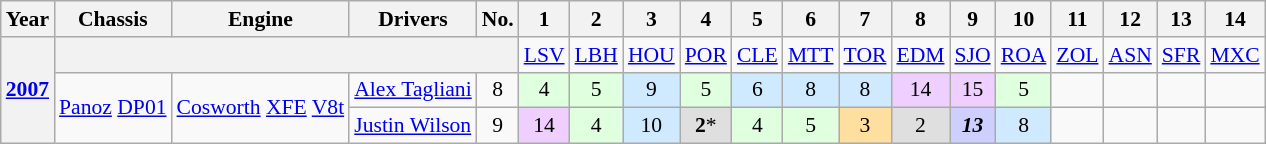<table class="wikitable" style="text-align:center; font-size:90%">
<tr>
<th>Year</th>
<th>Chassis</th>
<th>Engine</th>
<th>Drivers</th>
<th>No.</th>
<th>1</th>
<th>2</th>
<th>3</th>
<th>4</th>
<th>5</th>
<th>6</th>
<th>7</th>
<th>8</th>
<th>9</th>
<th>10</th>
<th>11</th>
<th>12</th>
<th>13</th>
<th>14</th>
</tr>
<tr>
<th rowspan=3><a href='#'>2007</a></th>
<th colspan=4></th>
<td><a href='#'>LSV</a></td>
<td><a href='#'>LBH</a></td>
<td><a href='#'>HOU</a></td>
<td><a href='#'>POR</a></td>
<td><a href='#'>CLE</a></td>
<td><a href='#'>MTT</a></td>
<td><a href='#'>TOR</a></td>
<td><a href='#'>EDM</a></td>
<td><a href='#'>SJO</a></td>
<td><a href='#'>ROA</a></td>
<td><a href='#'>ZOL</a></td>
<td><a href='#'>ASN</a></td>
<td><a href='#'>SFR</a></td>
<td><a href='#'>MXC</a></td>
</tr>
<tr>
<td rowspan=2><a href='#'>Panoz</a> <a href='#'>DP01</a></td>
<td rowspan=2><a href='#'>Cosworth</a> <a href='#'>XFE</a> <a href='#'>V8</a><a href='#'>t</a></td>
<td align="left"> <a href='#'>Alex Tagliani</a></td>
<td>8</td>
<td style="background:#dfffdf; text-align:center;">4</td>
<td style="background:#dfffdf; text-align:center;">5</td>
<td style="background:#cfeaff; text-align:center;">9</td>
<td style="background:#dfffdf; text-align:center;">5</td>
<td style="background:#cfeaff; text-align:center;">6</td>
<td style="background:#cfeaff; text-align:center;">8</td>
<td style="background:#cfeaff; text-align:center;">8</td>
<td style="background:#efcfff; text-align:center;">14</td>
<td style="background:#efcfff; text-align:center;">15</td>
<td style="background:#dfffdf; text-align:center;">5</td>
<td></td>
<td></td>
<td></td>
<td></td>
</tr>
<tr>
<td align="left"> <a href='#'>Justin Wilson</a></td>
<td>9</td>
<td style="background:#efcfff; text-align:center;">14</td>
<td style="background:#dfffdf; text-align:center;">4</td>
<td style="background:#cfeaff; text-align:center;">10</td>
<td style="background:#dfdfdf; text-align:center;"><strong>2</strong>*</td>
<td style="background:#dfffdf; text-align:center;">4</td>
<td style="background:#dfffdf; text-align:center;">5</td>
<td style="background:#ffdf9f; text-align:center;">3</td>
<td style="background:#dfdfdf; text-align:center;">2</td>
<td style="background:#cfcfff; text-align:center;"><strong><em>13</em></strong></td>
<td style="background:#cfeaff; text-align:center;">8</td>
<td></td>
<td></td>
<td></td>
<td></td>
</tr>
</table>
